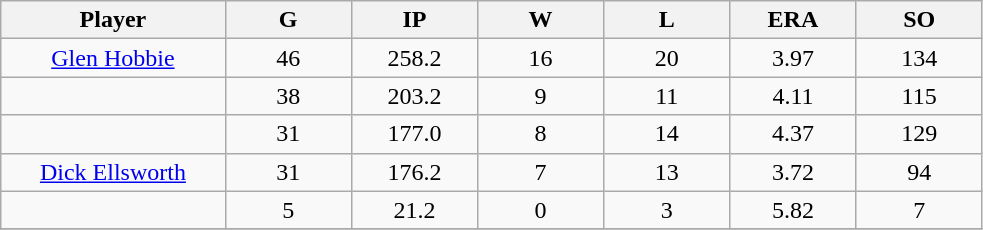<table class="wikitable sortable">
<tr>
<th bgcolor="#DDDDFF" width="16%">Player</th>
<th bgcolor="#DDDDFF" width="9%">G</th>
<th bgcolor="#DDDDFF" width="9%">IP</th>
<th bgcolor="#DDDDFF" width="9%">W</th>
<th bgcolor="#DDDDFF" width="9%">L</th>
<th bgcolor="#DDDDFF" width="9%">ERA</th>
<th bgcolor="#DDDDFF" width="9%">SO</th>
</tr>
<tr align="center">
<td><a href='#'>Glen Hobbie</a></td>
<td>46</td>
<td>258.2</td>
<td>16</td>
<td>20</td>
<td>3.97</td>
<td>134</td>
</tr>
<tr align=center>
<td></td>
<td>38</td>
<td>203.2</td>
<td>9</td>
<td>11</td>
<td>4.11</td>
<td>115</td>
</tr>
<tr align="center">
<td></td>
<td>31</td>
<td>177.0</td>
<td>8</td>
<td>14</td>
<td>4.37</td>
<td>129</td>
</tr>
<tr align="center">
<td><a href='#'>Dick Ellsworth</a></td>
<td>31</td>
<td>176.2</td>
<td>7</td>
<td>13</td>
<td>3.72</td>
<td>94</td>
</tr>
<tr align=center>
<td></td>
<td>5</td>
<td>21.2</td>
<td>0</td>
<td>3</td>
<td>5.82</td>
<td>7</td>
</tr>
<tr align="center">
</tr>
</table>
